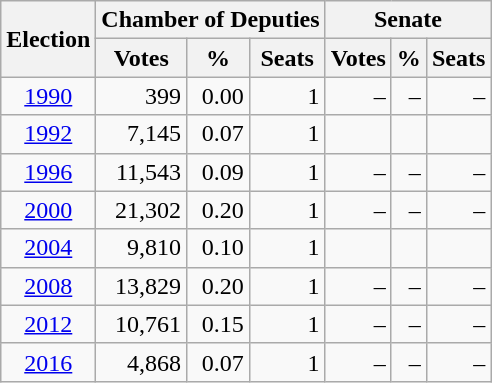<table class=wikitable style=text-align:right>
<tr>
<th rowspan=2>Election</th>
<th colspan=3>Chamber of Deputies</th>
<th colspan=3>Senate</th>
</tr>
<tr>
<th>Votes</th>
<th>%</th>
<th>Seats</th>
<th>Votes</th>
<th>%</th>
<th>Seats</th>
</tr>
<tr>
<td align=center><a href='#'>1990</a></td>
<td>399</td>
<td>0.00</td>
<td>1</td>
<td>–</td>
<td>–</td>
<td>–</td>
</tr>
<tr>
<td align=center><a href='#'>1992</a></td>
<td>7,145</td>
<td>0.07</td>
<td>1</td>
<td></td>
<td></td>
<td></td>
</tr>
<tr>
<td align=center><a href='#'>1996</a></td>
<td>11,543</td>
<td>0.09</td>
<td>1</td>
<td>–</td>
<td>–</td>
<td>–</td>
</tr>
<tr>
<td align=center><a href='#'>2000</a></td>
<td>21,302</td>
<td>0.20</td>
<td>1</td>
<td>–</td>
<td>–</td>
<td>–</td>
</tr>
<tr>
<td align=center><a href='#'>2004</a></td>
<td>9,810</td>
<td>0.10</td>
<td>1</td>
<td></td>
<td></td>
<td></td>
</tr>
<tr>
<td align=center><a href='#'>2008</a></td>
<td>13,829</td>
<td>0.20</td>
<td>1</td>
<td>–</td>
<td>–</td>
<td>–</td>
</tr>
<tr>
<td align=center><a href='#'>2012</a></td>
<td>10,761</td>
<td>0.15</td>
<td>1</td>
<td>–</td>
<td>–</td>
<td>–</td>
</tr>
<tr>
<td align=center><a href='#'>2016</a></td>
<td>4,868</td>
<td>0.07</td>
<td>1</td>
<td>–</td>
<td>–</td>
<td>–</td>
</tr>
</table>
